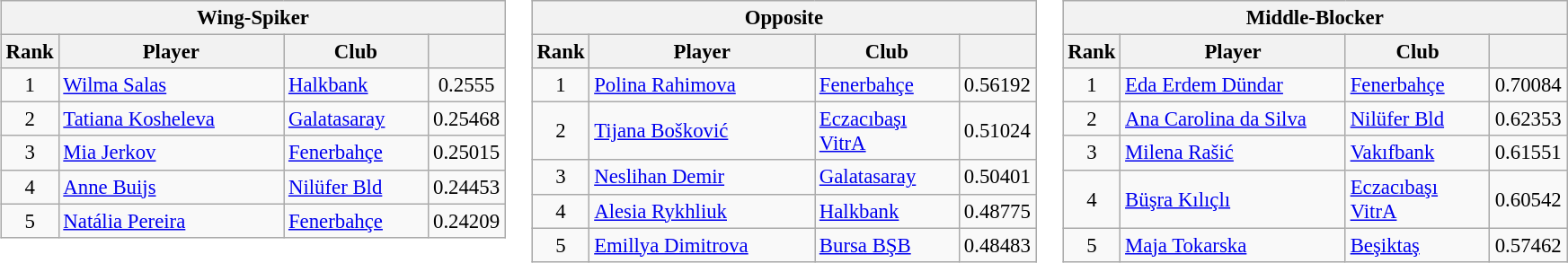<table>
<tr>
<td valign="top" width=0%><br><table class="wikitable" style="font-size:95%; text-align:center;">
<tr>
<th colspan="4">Wing-Spiker</th>
</tr>
<tr>
<th width=30>Rank</th>
<th width=160>Player</th>
<th width=100>Club</th>
<th width=50></th>
</tr>
<tr>
<td>1</td>
<td align="left"> <a href='#'>Wilma Salas</a></td>
<td align="left"><a href='#'>Halkbank</a></td>
<td>0.2555</td>
</tr>
<tr>
<td>2</td>
<td align="left"> <a href='#'>Tatiana Kosheleva</a></td>
<td align="left"><a href='#'>Galatasaray</a></td>
<td>0.25468</td>
</tr>
<tr>
<td>3</td>
<td align="left"> <a href='#'>Mia Jerkov</a></td>
<td align="left"><a href='#'>Fenerbahçe</a></td>
<td>0.25015</td>
</tr>
<tr>
<td>4</td>
<td align="left"> <a href='#'>Anne Buijs</a></td>
<td align="left"><a href='#'>Nilüfer Bld</a></td>
<td>0.24453</td>
</tr>
<tr>
<td>5</td>
<td align="left"> <a href='#'>Natália Pereira</a></td>
<td align="left"><a href='#'>Fenerbahçe</a></td>
<td>0.24209</td>
</tr>
</table>
</td>
<td valign="top" width=0%><br><table class="wikitable" style="font-size:95%; text-align:center;">
<tr>
<th colspan="4">Opposite</th>
</tr>
<tr>
<th width=30>Rank</th>
<th width=160>Player</th>
<th width=100>Club</th>
<th width=50></th>
</tr>
<tr>
<td>1</td>
<td align="left"> <a href='#'>Polina Rahimova</a></td>
<td align="left"><a href='#'>Fenerbahçe</a></td>
<td>0.56192</td>
</tr>
<tr>
<td>2</td>
<td align="left"> <a href='#'>Tijana Bošković</a></td>
<td align="left"><a href='#'>Eczacıbaşı VitrA</a></td>
<td>0.51024</td>
</tr>
<tr>
<td>3</td>
<td align="left"> <a href='#'>Neslihan Demir</a></td>
<td align="left"><a href='#'>Galatasaray</a></td>
<td>0.50401</td>
</tr>
<tr>
<td>4</td>
<td align="left"> <a href='#'>Alesia Rykhliuk</a></td>
<td align="left"><a href='#'>Halkbank</a></td>
<td>0.48775</td>
</tr>
<tr>
<td>5</td>
<td align="left"> <a href='#'>Emillya Dimitrova</a></td>
<td align="left"><a href='#'>Bursa BŞB</a></td>
<td>0.48483</td>
</tr>
</table>
</td>
<td valign="top" width=0%><br><table class="wikitable" style="font-size:95%; text-align:center;">
<tr>
<th colspan="4">Middle-Blocker</th>
</tr>
<tr>
<th width=30>Rank</th>
<th width=160>Player</th>
<th width=100>Club</th>
<th width=50></th>
</tr>
<tr>
<td>1</td>
<td align="left"> <a href='#'>Eda Erdem Dündar</a></td>
<td align="left"><a href='#'>Fenerbahçe</a></td>
<td>0.70084</td>
</tr>
<tr>
<td>2</td>
<td align="left"> <a href='#'>Ana Carolina da Silva</a></td>
<td align="left"><a href='#'>Nilüfer Bld</a></td>
<td>0.62353</td>
</tr>
<tr>
<td>3</td>
<td align="left"> <a href='#'>Milena Rašić</a></td>
<td align="left"><a href='#'>Vakıfbank</a></td>
<td>0.61551</td>
</tr>
<tr>
<td>4</td>
<td align="left"> <a href='#'>Büşra Kılıçlı</a></td>
<td align="left"><a href='#'>Eczacıbaşı VitrA</a></td>
<td>0.60542</td>
</tr>
<tr>
<td>5</td>
<td align="left"> <a href='#'>Maja Tokarska</a></td>
<td align="left"><a href='#'>Beşiktaş</a></td>
<td>0.57462</td>
</tr>
</table>
</td>
</tr>
</table>
